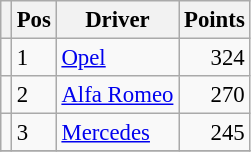<table class="wikitable" style="font-size: 95%;">
<tr>
<th></th>
<th>Pos</th>
<th>Driver</th>
<th>Points</th>
</tr>
<tr>
<td align="left"></td>
<td>1</td>
<td> <a href='#'>Opel</a></td>
<td align="right">324</td>
</tr>
<tr>
<td align="left"></td>
<td>2</td>
<td> <a href='#'>Alfa Romeo</a></td>
<td align="right">270</td>
</tr>
<tr>
<td align="left"></td>
<td>3</td>
<td> <a href='#'>Mercedes</a></td>
<td align="right">245</td>
</tr>
<tr>
</tr>
</table>
